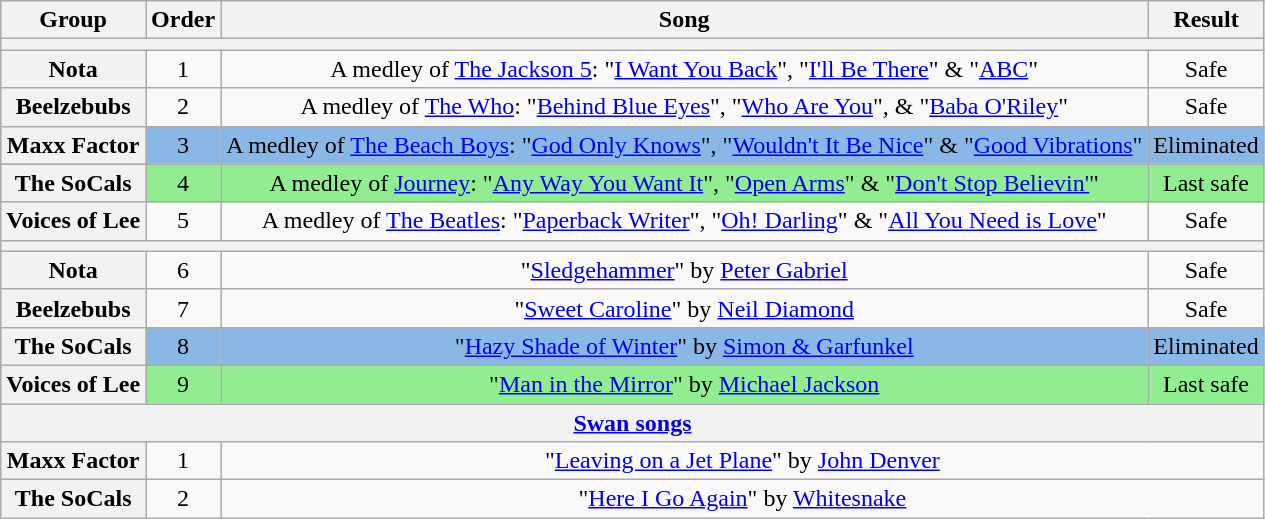<table class="wikitable plainrowheaders" style="text-align:center;">
<tr>
<th scope="col">Group</th>
<th scope="col">Order</th>
<th scope="col">Song</th>
<th scope="col">Result</th>
</tr>
<tr>
<th scope="row" colspan="4"></th>
</tr>
<tr>
<th scope="row">Nota</th>
<td>1</td>
<td>A medley of <a href='#'>The Jackson 5</a>: "<a href='#'>I Want You Back</a>", "<a href='#'>I'll Be There</a>" & "<a href='#'>ABC</a>"</td>
<td>Safe</td>
</tr>
<tr>
<th scope="row">Beelzebubs</th>
<td>2</td>
<td>A medley of <a href='#'>The Who</a>: "<a href='#'>Behind Blue Eyes</a>", "<a href='#'>Who Are You</a>", & "<a href='#'>Baba O'Riley</a>"</td>
<td>Safe</td>
</tr>
<tr bgcolor="8AB8E6">
<th scope="row">Maxx Factor</th>
<td>3</td>
<td>A medley of <a href='#'>The Beach Boys</a>: "<a href='#'>God Only Knows</a>", "<a href='#'>Wouldn't It Be Nice</a>" & "<a href='#'>Good Vibrations</a>"</td>
<td>Eliminated</td>
</tr>
<tr bgcolor="lightgreen">
<th scope="row">The SoCals</th>
<td>4</td>
<td>A medley of <a href='#'>Journey</a>: "<a href='#'>Any Way You Want It</a>", "<a href='#'>Open Arms</a>" & "<a href='#'>Don't Stop Believin'</a>"</td>
<td>Last safe</td>
</tr>
<tr>
<th scope="row">Voices of Lee</th>
<td>5</td>
<td>A medley of <a href='#'>The Beatles</a>: "<a href='#'>Paperback Writer</a>", "<a href='#'>Oh! Darling</a>" & "<a href='#'>All You Need is Love</a>"</td>
<td>Safe</td>
</tr>
<tr>
<th scope="row" colspan="4"></th>
</tr>
<tr>
<th scope="row">Nota</th>
<td>6</td>
<td>"<a href='#'>Sledgehammer</a>" by <a href='#'>Peter Gabriel</a></td>
<td>Safe</td>
</tr>
<tr>
<th scope="row">Beelzebubs</th>
<td>7</td>
<td>"<a href='#'>Sweet Caroline</a>" by <a href='#'>Neil Diamond</a></td>
<td>Safe</td>
</tr>
<tr bgcolor="8AB8E6">
<th scope="row">The SoCals</th>
<td>8</td>
<td>"<a href='#'>Hazy Shade of Winter</a>" by <a href='#'>Simon & Garfunkel</a></td>
<td>Eliminated</td>
</tr>
<tr bgcolor="lightgreen">
<th scope="row">Voices of Lee</th>
<td>9</td>
<td>"<a href='#'>Man in the Mirror</a>" by <a href='#'>Michael Jackson</a></td>
<td>Last safe</td>
</tr>
<tr>
<th scope="col" colspan="6"><a href='#'>Swan songs</a></th>
</tr>
<tr>
<th scope="row">Maxx Factor</th>
<td>1</td>
<td colspan="2">"<a href='#'>Leaving on a Jet Plane</a>" by <a href='#'>John Denver</a></td>
</tr>
<tr>
<th scope="row">The SoCals</th>
<td>2</td>
<td colspan="2">"<a href='#'>Here I Go Again</a>" by <a href='#'>Whitesnake</a></td>
</tr>
</table>
